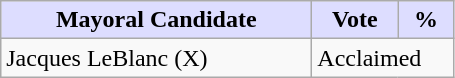<table class="wikitable">
<tr>
<th style="background:#ddf; width:200px;">Mayoral Candidate</th>
<th style="background:#ddf; width:50px;">Vote</th>
<th style="background:#ddf; width:30px;">%</th>
</tr>
<tr>
<td>Jacques LeBlanc (X)</td>
<td colspan="2">Acclaimed</td>
</tr>
</table>
